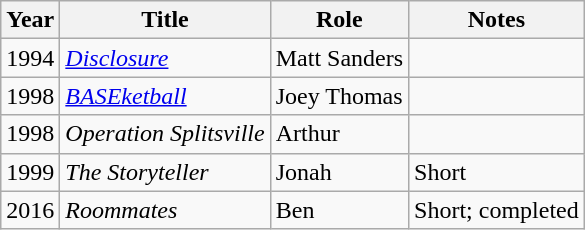<table class="wikitable sortable">
<tr>
<th>Year</th>
<th>Title</th>
<th>Role</th>
<th>Notes</th>
</tr>
<tr>
<td>1994</td>
<td><em><a href='#'>Disclosure</a></em></td>
<td>Matt Sanders</td>
<td></td>
</tr>
<tr>
<td>1998</td>
<td><em><a href='#'>BASEketball</a></em></td>
<td>Joey Thomas</td>
<td></td>
</tr>
<tr>
<td>1998</td>
<td><em>Operation Splitsville</em></td>
<td>Arthur</td>
<td></td>
</tr>
<tr>
<td>1999</td>
<td><em>The Storyteller</em></td>
<td>Jonah</td>
<td>Short</td>
</tr>
<tr>
<td>2016</td>
<td><em>Roommates</em></td>
<td>Ben</td>
<td>Short; completed</td>
</tr>
</table>
